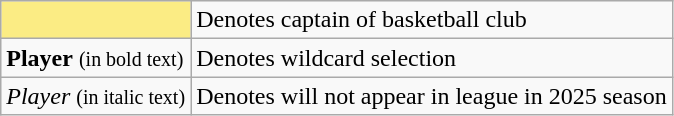<table class="wikitable">
<tr>
<td style="background:#fbec84"></td>
<td>Denotes captain of basketball club</td>
</tr>
<tr>
<td><strong>Player</strong> <small>(in bold text)</small></td>
<td>Denotes wildcard selection</td>
</tr>
<tr>
<td><em>Player</em> <small>(in italic text)</small></td>
<td>Denotes will not appear in league in 2025 season</td>
</tr>
</table>
